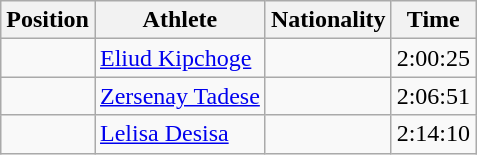<table class="wikitable sortable">
<tr>
<th>Position</th>
<th>Athlete</th>
<th>Nationality</th>
<th>Time</th>
</tr>
<tr>
<td align=center></td>
<td><a href='#'>Eliud Kipchoge</a></td>
<td></td>
<td>2:00:25</td>
</tr>
<tr>
<td align=center></td>
<td><a href='#'>Zersenay Tadese</a></td>
<td></td>
<td>2:06:51</td>
</tr>
<tr>
<td align=center></td>
<td><a href='#'>Lelisa Desisa</a></td>
<td></td>
<td>2:14:10</td>
</tr>
</table>
